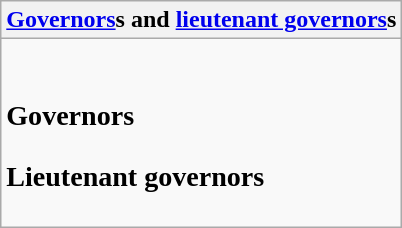<table class="wikitable collapsible collapsed">
<tr>
<th><a href='#'>Governors</a>s and <a href='#'>lieutenant governors</a>s</th>
</tr>
<tr>
<td><br><h3>Governors</h3><h3>Lieutenant governors</h3></td>
</tr>
</table>
